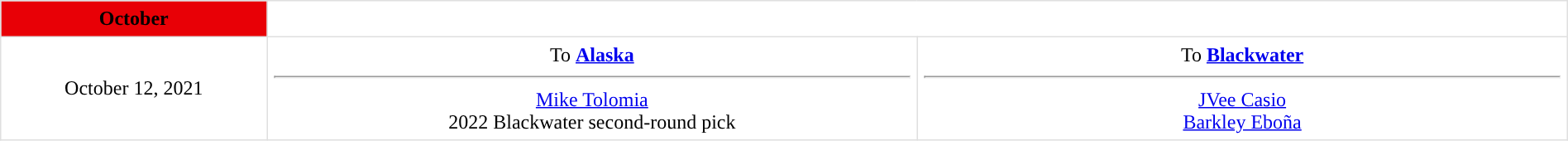<table border=1 style="border-collapse:collapse; text-align: center; width: 100%" bordercolor="#DFDFDF"  cellpadding="5">
<tr bgcolor="eeeeee">
<th style="background:#E80006; color:#000000; ">October</th>
</tr>
<tr>
<td style="width:12%">October 12, 2021</td>
<td style="width:29.3%" valign="top">To <strong><a href='#'>Alaska</a></strong><hr><a href='#'>Mike Tolomia</a><br>2022 Blackwater second-round pick</td>
<td style="width:29.3%" valign="top">To <strong><a href='#'>Blackwater</a></strong><hr><a href='#'>JVee Casio</a><br><a href='#'>Barkley Eboña</a></td>
</tr>
</table>
